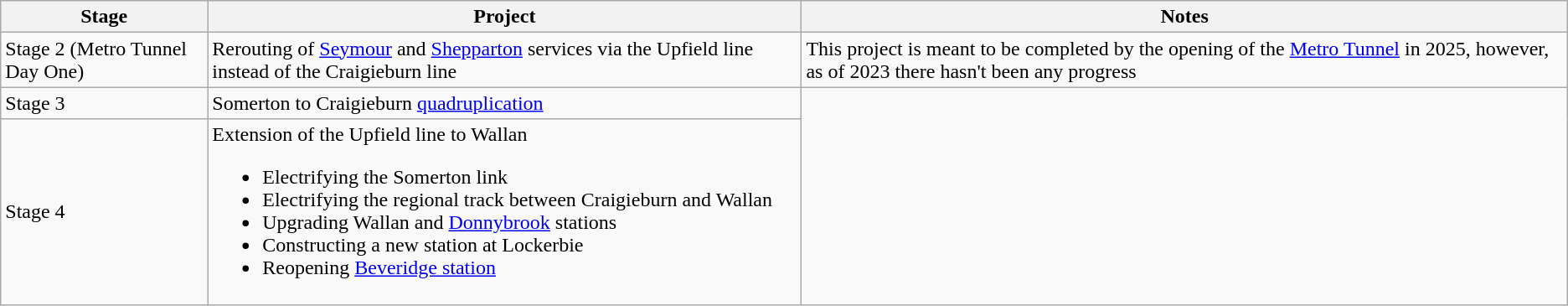<table class="wikitable">
<tr>
<th>Stage</th>
<th>Project</th>
<th>Notes</th>
</tr>
<tr>
<td>Stage 2 (Metro Tunnel Day One)</td>
<td>Rerouting of <a href='#'>Seymour</a> and <a href='#'>Shepparton</a> services via the Upfield line instead of the Craigieburn line</td>
<td>This project is meant to be completed by the opening of the <a href='#'>Metro Tunnel</a> in 2025, however, as of 2023 there hasn't been any progress</td>
</tr>
<tr>
<td>Stage 3</td>
<td>Somerton to Craigieburn <a href='#'>quadruplication</a></td>
<td rowspan="2"></td>
</tr>
<tr>
<td>Stage 4</td>
<td>Extension of the Upfield line to Wallan<br><ul><li>Electrifying the Somerton link</li><li>Electrifying the regional track between Craigieburn and Wallan</li><li>Upgrading Wallan and <a href='#'>Donnybrook</a> stations</li><li>Constructing a new station at Lockerbie</li><li>Reopening <a href='#'>Beveridge station</a></li></ul></td>
</tr>
</table>
